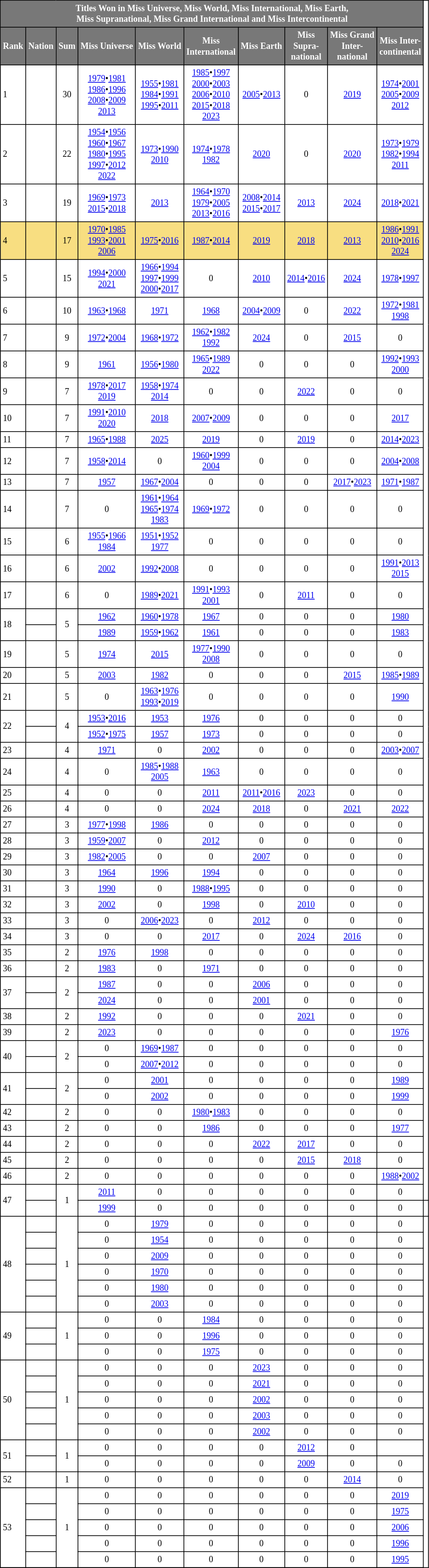<table class="sortable wiki table" border="3" cellpadding="3" cellspacing="0" style="margin: 0 1em 0 0; background: white; border: 1px #000000 solid; border-collapse: collapse; font-size: 75%;">
<tr>
<th style="background-color:#787878;color:#FFFFFF;"  colspan=10>Titles Won in Miss Universe, Miss World, Miss International, Miss Earth, <br> Miss Supranational, Miss Grand International and Miss Intercontinental</th>
</tr>
<tr>
<th style="background-color:#787878;color:#FFFFFF;">Rank</th>
<th style="background-color:#787878;color:#FFFFFF;">Nation</th>
<th style="background-color:#787878;color:#FFFFFF;">Sum</th>
<th style="background-color:#787878;color:#FFFFFF;">Miss Universe</th>
<th style="background-color:#787878;color:#FFFFFF;">Miss World</th>
<th style="background-color:#787878;color:#FFFFFF;">Miss<br>International</th>
<th style="background-color:#787878;color:#FFFFFF;">Miss Earth</th>
<th style="background-color:#787878;color:#FFFFFF;">Miss<br>Supra-<br>national</th>
<th style="background-color:#787878;color:#FFFFFF;">Miss Grand<br>Inter-<br>national</th>
<th style="background-color:#787878;color:#FFFFFF;">Miss Inter-<br>continental</th>
</tr>
<tr>
<td>1</td>
<td></td>
<td style="text-align:center;">30</td>
<td style="text-align:center;"><a href='#'>1979</a>•<a href='#'>1981</a><br><a href='#'>1986</a>•<a href='#'>1996</a><br><a href='#'>2008</a>•<a href='#'>2009</a><br><a href='#'>2013</a></td>
<td style="text-align:center;"><a href='#'>1955</a>•<a href='#'>1981</a><br><a href='#'>1984</a>•<a href='#'>1991</a><br><a href='#'>1995</a>•<a href='#'>2011</a></td>
<td style="text-align:center;"><a href='#'>1985</a>•<a href='#'>1997</a><br><a href='#'>2000</a>•<a href='#'>2003</a><br><a href='#'>2006</a>•<a href='#'>2010</a><br><a href='#'>2015</a>•<a href='#'>2018</a><br><a href='#'>2023</a></td>
<td style="text-align:center;"><a href='#'>2005</a>•<a href='#'>2013</a></td>
<td style="text-align:center;">0</td>
<td style="text-align:center;"><a href='#'>2019</a></td>
<td style="text-align:center;"><a href='#'>1974</a>•<a href='#'>2001</a><br><a href='#'>2005</a>•<a href='#'>2009</a><br><a href='#'>2012</a></td>
</tr>
<tr>
<td>2</td>
<td></td>
<td style="text-align:center;">22</td>
<td style="text-align:center;"><a href='#'>1954</a>•<a href='#'>1956</a><br><a href='#'>1960</a>•<a href='#'>1967</a><br><a href='#'>1980</a>•<a href='#'>1995</a><br><a href='#'>1997</a>•<a href='#'>2012</a><br><a href='#'>2022</a></td>
<td style="text-align:center;"><a href='#'>1973</a>•<a href='#'>1990</a><br><a href='#'>2010</a></td>
<td style="text-align:center;"><a href='#'>1974</a>•<a href='#'>1978</a><br><a href='#'>1982</a></td>
<td style="text-align:center;"><a href='#'>2020</a></td>
<td style="text-align:center;">0</td>
<td style="text-align:center;"><a href='#'>2020</a></td>
<td style="text-align:center;"><a href='#'>1973</a>•<a href='#'>1979</a><br><a href='#'>1982</a>•<a href='#'>1994</a><br><a href='#'>2011</a></td>
</tr>
<tr>
<td>3</td>
<td></td>
<td style="text-align:center;">19</td>
<td style="text-align:center;"><a href='#'>1969</a>•<a href='#'>1973</a><br><a href='#'>2015</a>•<a href='#'>2018</a></td>
<td style="text-align:center;"><a href='#'>2013</a></td>
<td style="text-align:center;"><a href='#'>1964</a>•<a href='#'>1970</a><br><a href='#'>1979</a>•<a href='#'>2005</a><br><a href='#'>2013</a>•<a href='#'>2016</a></td>
<td style="text-align:center;"><a href='#'>2008</a>•<a href='#'>2014</a><br><a href='#'>2015</a>•<a href='#'>2017</a></td>
<td style="text-align:center;"><a href='#'>2013</a></td>
<td style="text-align:center;"><a href='#'>2024</a></td>
<td style="text-align:center;"><a href='#'>2018</a>•<a href='#'>2021</a></td>
</tr>
<tr>
<td bgcolor="#F8DE81">4</td>
<td bgcolor="#F8DE81"></td>
<td bgcolor="#F8DE81" align="center">17</td>
<td bgcolor="#F8DE81" align="center"><a href='#'>1970</a>•<a href='#'>1985</a><br><a href='#'>1993</a>•<a href='#'>2001</a><br><a href='#'>2006</a></td>
<td bgcolor="#F8DE81" align="center"><a href='#'>1975</a>•<a href='#'>2016</a></td>
<td bgcolor="#F8DE81" align="center"><a href='#'>1987</a>•<a href='#'>2014</a></td>
<td bgcolor="#F8DE81" align="center"><a href='#'>2019</a></td>
<td bgcolor="#F8DE81" align="center"><a href='#'>2018</a></td>
<td bgcolor="#F8DE81" align="center"><a href='#'>2013</a></td>
<td bgcolor="#F8DE81" align="center"><a href='#'>1986</a>•<a href='#'>1991</a><br><a href='#'>2010</a>•<a href='#'>2016</a><br><a href='#'>2024</a></td>
</tr>
<tr>
<td>5</td>
<td></td>
<td style="text-align:center;">15</td>
<td style="text-align:center;"><a href='#'>1994</a>•<a href='#'>2000</a><br><a href='#'>2021</a></td>
<td style="text-align:center;"><a href='#'>1966</a>•<a href='#'>1994</a><br><a href='#'>1997</a>•<a href='#'>1999</a><br><a href='#'>2000</a>•<a href='#'>2017</a></td>
<td style="text-align:center;">0</td>
<td style="text-align:center;"><a href='#'>2010</a></td>
<td style="text-align:center;"><a href='#'>2014</a>•<a href='#'>2016</a></td>
<td style="text-align:center;"><a href='#'>2024</a></td>
<td style="text-align:center;"><a href='#'>1978</a>•<a href='#'>1997</a></td>
</tr>
<tr>
<td>6</td>
<td></td>
<td style="text-align:center;">10</td>
<td style="text-align:center;"><a href='#'>1963</a>•<a href='#'>1968</a></td>
<td style="text-align:center;"><a href='#'>1971</a></td>
<td style="text-align:center;"><a href='#'>1968</a></td>
<td style="text-align:center;"><a href='#'>2004</a>•<a href='#'>2009</a></td>
<td style="text-align:center;">0</td>
<td style="text-align:center;"><a href='#'>2022</a></td>
<td style="text-align:center;"><a href='#'>1972</a>•<a href='#'>1981</a><br><a href='#'>1998</a></td>
</tr>
<tr>
<td>7</td>
<td></td>
<td style="text-align:center;">9</td>
<td style="text-align:center;"><a href='#'>1972</a>•<a href='#'>2004</a></td>
<td style="text-align:center;"><a href='#'>1968</a>•<a href='#'>1972</a></td>
<td style="text-align:center;"><a href='#'>1962</a>•<a href='#'>1982</a><br><a href='#'>1992</a></td>
<td style="text-align:center;"><a href='#'>2024</a></td>
<td style="text-align:center;">0</td>
<td style="text-align:center;"><a href='#'>2015</a></td>
<td style="text-align:center;">0</td>
</tr>
<tr>
<td>8</td>
<td></td>
<td style="text-align:center;">9</td>
<td style="text-align:center;"><a href='#'>1961</a></td>
<td style="text-align:center;"><a href='#'>1956</a>•<a href='#'>1980</a></td>
<td style="text-align:center;"><a href='#'>1965</a>•<a href='#'>1989</a><br><a href='#'>2022</a></td>
<td style="text-align:center;">0</td>
<td style="text-align:center;">0</td>
<td style="text-align:center;">0</td>
<td style="text-align:center;"><a href='#'>1992</a>•<a href='#'>1993</a><br><a href='#'>2000</a></td>
</tr>
<tr>
<td>9</td>
<td></td>
<td style="text-align:center;">7</td>
<td style="text-align:center;"><a href='#'>1978</a>•<a href='#'>2017</a><br><a href='#'>2019</a></td>
<td style="text-align:center;"><a href='#'>1958</a>•<a href='#'>1974</a><br><a href='#'>2014</a></td>
<td style="text-align:center;">0</td>
<td style="text-align:center;">0</td>
<td style="text-align:center;"><a href='#'>2022</a></td>
<td style="text-align:center;">0</td>
<td style="text-align:center;">0</td>
</tr>
<tr>
<td>10</td>
<td></td>
<td style="text-align:center;">7</td>
<td style="text-align:center;"><a href='#'>1991</a>•<a href='#'>2010</a><br><a href='#'>2020</a></td>
<td style="text-align:center;"><a href='#'>2018</a></td>
<td style="text-align:center;"><a href='#'>2007</a>•<a href='#'>2009</a></td>
<td style="text-align:center;">0</td>
<td style="text-align:center;">0</td>
<td style="text-align:center;">0</td>
<td style="text-align:center;"><a href='#'>2017</a></td>
</tr>
<tr>
<td>11</td>
<td></td>
<td style="text-align:center;">7</td>
<td style="text-align:center;"><a href='#'>1965</a>•<a href='#'>1988</a></td>
<td style="text-align:center;"><a href='#'>2025</a></td>
<td style="text-align:center;"><a href='#'>2019</a></td>
<td style="text-align:center;">0</td>
<td style="text-align:center;"><a href='#'>2019</a></td>
<td style="text-align:center;">0</td>
<td style="text-align:center;"><a href='#'>2014</a>•<a href='#'>2023</a></td>
</tr>
<tr>
<td>12</td>
<td></td>
<td style="text-align:center;">7</td>
<td style="text-align:center;"><a href='#'>1958</a>•<a href='#'>2014</a></td>
<td style="text-align:center;">0</td>
<td style="text-align:center;"><a href='#'>1960</a>•<a href='#'>1999</a><br><a href='#'>2004</a></td>
<td style="text-align:center;">0</td>
<td style="text-align:center;">0</td>
<td style="text-align:center;">0</td>
<td style="text-align:center;"><a href='#'>2004</a>•<a href='#'>2008</a></td>
</tr>
<tr>
<td>13</td>
<td></td>
<td style="text-align:center;">7</td>
<td style="text-align:center;"><a href='#'>1957</a></td>
<td style="text-align:center;"><a href='#'>1967</a>•<a href='#'>2004</a></td>
<td style="text-align:center;">0</td>
<td style="text-align:center;">0</td>
<td style="text-align:center;">0</td>
<td style="text-align:center;"><a href='#'>2017</a>•<a href='#'>2023</a></td>
<td style="text-align:center;"><a href='#'>1971</a>•<a href='#'>1987</a></td>
</tr>
<tr>
<td>14</td>
<td></td>
<td style="text-align:center;">7</td>
<td style="text-align:center;">0</td>
<td style="text-align:center;"><a href='#'>1961</a>•<a href='#'>1964</a><br><a href='#'>1965</a>•<a href='#'>1974</a><br><a href='#'>1983</a></td>
<td style="text-align:center;"><a href='#'>1969</a>•<a href='#'>1972</a></td>
<td style="text-align:center;">0</td>
<td style="text-align:center;">0</td>
<td style="text-align:center;">0</td>
<td style="text-align:center;">0</td>
</tr>
<tr>
<td>15</td>
<td></td>
<td style="text-align:center;">6</td>
<td style="text-align:center;"><a href='#'>1955</a>•<a href='#'>1966</a><br><a href='#'>1984</a></td>
<td style="text-align:center;"><a href='#'>1951</a>•<a href='#'>1952</a><br><a href='#'>1977</a></td>
<td style="text-align:center;">0</td>
<td style="text-align:center;">0</td>
<td style="text-align:center;">0</td>
<td style="text-align:center;">0</td>
<td style="text-align:center;">0</td>
</tr>
<tr>
<td>16</td>
<td></td>
<td style="text-align:center;">6</td>
<td style="text-align:center;"><a href='#'>2002</a></td>
<td style="text-align:center;"><a href='#'>1992</a>•<a href='#'>2008</a></td>
<td style="text-align:center;">0</td>
<td style="text-align:center;">0</td>
<td style="text-align:center;">0</td>
<td style="text-align:center;">0</td>
<td style="text-align:center;"><a href='#'>1991</a>•<a href='#'>2013</a><br><a href='#'>2015</a></td>
</tr>
<tr>
<td>17</td>
<td></td>
<td style="text-align:center;">6</td>
<td style="text-align:center;">0</td>
<td style="text-align:center;"><a href='#'>1989</a>•<a href='#'>2021</a></td>
<td style="text-align:center;"><a href='#'>1991</a>•<a href='#'>1993</a><br><a href='#'>2001</a></td>
<td style="text-align:center;">0</td>
<td style="text-align:center;"><a href='#'>2011</a></td>
<td style="text-align:center;">0</td>
<td style="text-align:center;">0</td>
</tr>
<tr>
<td rowspan=2>18</td>
<td></td>
<td rowspan=2 style="text-align:center;">5</td>
<td style="text-align:center;"><a href='#'>1962</a></td>
<td style="text-align:center;"><a href='#'>1960</a>•<a href='#'>1978</a></td>
<td style="text-align:center;"><a href='#'>1967</a></td>
<td style="text-align:center;">0</td>
<td style="text-align:center;">0</td>
<td style="text-align:center;">0</td>
<td style="text-align:center;"><a href='#'>1980</a></td>
</tr>
<tr>
<td></td>
<td style="text-align:center;"><a href='#'>1989</a></td>
<td style="text-align:center;"><a href='#'>1959</a>•<a href='#'>1962</a></td>
<td style="text-align:center;"><a href='#'>1961</a></td>
<td style="text-align:center;">0</td>
<td style="text-align:center;">0</td>
<td style="text-align:center;">0</td>
<td style="text-align:center;"><a href='#'>1983</a></td>
</tr>
<tr>
<td>19</td>
<td></td>
<td style="text-align:center;">5</td>
<td style="text-align:center;"><a href='#'>1974</a></td>
<td style="text-align:center;"><a href='#'>2015</a></td>
<td style="text-align:center;"><a href='#'>1977</a>•<a href='#'>1990</a><br><a href='#'>2008</a></td>
<td style="text-align:center;">0</td>
<td style="text-align:center;">0</td>
<td style="text-align:center;">0</td>
<td style="text-align:center;">0</td>
</tr>
<tr>
<td>20</td>
<td></td>
<td style="text-align:center;">5</td>
<td style="text-align:center;"><a href='#'>2003</a></td>
<td style="text-align:center;"><a href='#'>1982</a></td>
<td style="text-align:center;">0</td>
<td style="text-align:center;">0</td>
<td style="text-align:center;">0</td>
<td style="text-align:center;"><a href='#'>2015</a></td>
<td style="text-align:center;"><a href='#'>1985</a>•<a href='#'>1989</a></td>
</tr>
<tr>
<td>21</td>
<td></td>
<td style="text-align:center;">5</td>
<td style="text-align:center;">0</td>
<td style="text-align:center;"><a href='#'>1963</a>•<a href='#'>1976</a><br><a href='#'>1993</a>•<a href='#'>2019</a></td>
<td style="text-align:center;">0</td>
<td style="text-align:center;">0</td>
<td style="text-align:center;">0</td>
<td style="text-align:center;">0</td>
<td style="text-align:center;"><a href='#'>1990</a></td>
</tr>
<tr>
<td rowspan=2>22</td>
<td></td>
<td rowspan=2 style="text-align:center;">4</td>
<td style="text-align:center;"><a href='#'>1953</a>•<a href='#'>2016</a></td>
<td style="text-align:center;"><a href='#'>1953</a></td>
<td style="text-align:center;"><a href='#'>1976</a></td>
<td style="text-align:center;">0</td>
<td style="text-align:center;">0</td>
<td style="text-align:center;">0</td>
<td style="text-align:center;">0</td>
</tr>
<tr>
<td></td>
<td style="text-align:center;"><a href='#'>1952</a>•<a href='#'>1975</a></td>
<td style="text-align:center;"><a href='#'>1957</a></td>
<td style="text-align:center;"><a href='#'>1973</a></td>
<td style="text-align:center;">0</td>
<td style="text-align:center;">0</td>
<td style="text-align:center;">0</td>
<td style="text-align:center;">0</td>
</tr>
<tr>
<td>23</td>
<td></td>
<td style="text-align:center;">4</td>
<td style="text-align:center;"><a href='#'>1971</a></td>
<td style="text-align:center;">0</td>
<td style="text-align:center;"><a href='#'>2002</a></td>
<td style="text-align:center;">0</td>
<td style="text-align:center;">0</td>
<td style="text-align:center;">0</td>
<td style="text-align:center;"><a href='#'>2003</a>•<a href='#'>2007</a></td>
</tr>
<tr>
<td>24</td>
<td></td>
<td style="text-align:center;">4</td>
<td style="text-align:center;">0</td>
<td style="text-align:center;"><a href='#'>1985</a>•<a href='#'>1988</a><br><a href='#'>2005</a></td>
<td style="text-align:center;"><a href='#'>1963</a></td>
<td style="text-align:center;">0</td>
<td style="text-align:center;">0</td>
<td style="text-align:center;">0</td>
<td style="text-align:center;">0</td>
</tr>
<tr>
<td>25</td>
<td></td>
<td style="text-align:center;">4</td>
<td style="text-align:center;">0</td>
<td style="text-align:center;">0</td>
<td style="text-align:center;"><a href='#'>2011</a></td>
<td style="text-align:center;"><a href='#'>2011</a>•<a href='#'>2016</a></td>
<td style="text-align:center;"><a href='#'>2023</a></td>
<td style="text-align:center;">0</td>
<td style="text-align:center;">0</td>
</tr>
<tr>
<td>26</td>
<td></td>
<td style="text-align:center;">4</td>
<td style="text-align:center;">0</td>
<td style="text-align:center;">0</td>
<td style="text-align:center;"><a href='#'>2024</a></td>
<td style="text-align:center;"><a href='#'>2018</a></td>
<td style="text-align:center;">0</td>
<td style="text-align:center;"><a href='#'>2021</a></td>
<td style="text-align:center;"><a href='#'>2022</a></td>
</tr>
<tr>
<td>27</td>
<td></td>
<td style="text-align:center;">3</td>
<td style="text-align:center;"><a href='#'>1977</a>•<a href='#'>1998</a></td>
<td style="text-align:center;"><a href='#'>1986</a></td>
<td style="text-align:center;">0</td>
<td style="text-align:center;">0</td>
<td style="text-align:center;">0</td>
<td style="text-align:center;">0</td>
<td style="text-align:center;">0</td>
</tr>
<tr>
<td>28</td>
<td></td>
<td style="text-align:center;">3</td>
<td style="text-align:center;"><a href='#'>1959</a>•<a href='#'>2007</a></td>
<td style="text-align:center;">0</td>
<td style="text-align:center;"><a href='#'>2012</a></td>
<td style="text-align:center;">0</td>
<td style="text-align:center;">0</td>
<td style="text-align:center;">0</td>
<td style="text-align:center;">0</td>
</tr>
<tr>
<td>29</td>
<td></td>
<td style="text-align:center;">3</td>
<td style="text-align:center;"><a href='#'>1982</a>•<a href='#'>2005</a></td>
<td style="text-align:center;">0</td>
<td style="text-align:center;">0</td>
<td style="text-align:center;"><a href='#'>2007</a></td>
<td style="text-align:center;">0</td>
<td style="text-align:center;">0</td>
<td style="text-align:center;">0</td>
</tr>
<tr>
<td>30</td>
<td></td>
<td style="text-align:center;">3</td>
<td style="text-align:center;"><a href='#'>1964</a></td>
<td style="text-align:center;"><a href='#'>1996</a></td>
<td style="text-align:center;"><a href='#'>1994</a></td>
<td style="text-align:center;">0</td>
<td style="text-align:center;">0</td>
<td style="text-align:center;">0</td>
<td style="text-align:center;">0</td>
</tr>
<tr>
<td>31</td>
<td></td>
<td style="text-align:center;">3</td>
<td style="text-align:center;"><a href='#'>1990</a></td>
<td style="text-align:center;">0</td>
<td style="text-align:center;"><a href='#'>1988</a>•<a href='#'>1995</a></td>
<td style="text-align:center;">0</td>
<td style="text-align:center;">0</td>
<td style="text-align:center;">0</td>
<td style="text-align:center;">0</td>
</tr>
<tr>
<td>32</td>
<td></td>
<td style="text-align:center;">3</td>
<td style="text-align:center;"><a href='#'>2002</a></td>
<td style="text-align:center;">0</td>
<td style="text-align:center;"><a href='#'>1998</a></td>
<td style="text-align:center;">0</td>
<td style="text-align:center;"><a href='#'>2010</a></td>
<td style="text-align:center;">0</td>
<td style="text-align:center;">0</td>
</tr>
<tr>
<td>33</td>
<td></td>
<td style="text-align:center;">3</td>
<td style="text-align:center;">0</td>
<td style="text-align:center;"><a href='#'>2006</a>•<a href='#'>2023</a></td>
<td style="text-align:center;">0</td>
<td style="text-align:center;"><a href='#'>2012</a></td>
<td style="text-align:center;">0</td>
<td style="text-align:center;">0</td>
<td style="text-align:center;">0</td>
</tr>
<tr>
<td>34</td>
<td></td>
<td style="text-align:center;">3</td>
<td style="text-align:center;">0</td>
<td style="text-align:center;">0</td>
<td style="text-align:center;"><a href='#'>2017</a></td>
<td style="text-align:center;">0</td>
<td style="text-align:center;"><a href='#'>2024</a></td>
<td style="text-align:center;"><a href='#'>2016</a></td>
<td style="text-align:center;">0</td>
</tr>
<tr>
<td>35</td>
<td></td>
<td style="text-align:center;">2</td>
<td style="text-align:center;"><a href='#'>1976</a></td>
<td style="text-align:center;"><a href='#'>1998</a></td>
<td style="text-align:center;">0</td>
<td style="text-align:center;">0</td>
<td style="text-align:center;">0</td>
<td style="text-align:center;">0</td>
<td style="text-align:center;">0</td>
</tr>
<tr>
<td>36</td>
<td></td>
<td style="text-align:center;">2</td>
<td style="text-align:center;"><a href='#'>1983</a></td>
<td style="text-align:center;">0</td>
<td style="text-align:center;"><a href='#'>1971</a></td>
<td style="text-align:center;">0</td>
<td style="text-align:center;">0</td>
<td style="text-align:center;">0</td>
<td style="text-align:center;">0</td>
</tr>
<tr>
<td rowspan=2>37</td>
<td></td>
<td style="text-align:center;" rowspan=2>2</td>
<td style="text-align:center;"><a href='#'>1987</a></td>
<td style="text-align:center;">0</td>
<td style="text-align:center;">0</td>
<td style="text-align:center;"><a href='#'>2006</a></td>
<td style="text-align:center;">0</td>
<td style="text-align:center;">0</td>
<td style="text-align:center;">0</td>
</tr>
<tr>
<td></td>
<td style="text-align:center;"><a href='#'>2024</a></td>
<td style="text-align:center;">0</td>
<td style="text-align:center;">0</td>
<td style="text-align:center;"><a href='#'>2001</a></td>
<td style="text-align:center;">0</td>
<td style="text-align:center;">0</td>
<td style="text-align:center;">0</td>
</tr>
<tr>
<td>38</td>
<td></td>
<td style="text-align:center;">2</td>
<td style="text-align:center;"><a href='#'>1992</a></td>
<td style="text-align:center;">0</td>
<td style="text-align:center;">0</td>
<td style="text-align:center;">0</td>
<td style="text-align:center;"><a href='#'>2021</a></td>
<td style="text-align:center;">0</td>
<td style="text-align:center;">0</td>
</tr>
<tr>
<td>39</td>
<td></td>
<td style="text-align:center;">2</td>
<td style="text-align:center;"><a href='#'>2023</a></td>
<td style="text-align:center;">0</td>
<td style="text-align:center;">0</td>
<td style="text-align:center;">0</td>
<td style="text-align:center;">0</td>
<td style="text-align:center;">0</td>
<td style="text-align:center;"><a href='#'>1976</a></td>
</tr>
<tr>
<td rowspan=2>40</td>
<td></td>
<td rowspan=2 style="text-align:center;">2</td>
<td style="text-align:center;">0</td>
<td style="text-align:center;"><a href='#'>1969</a>•<a href='#'>1987</a></td>
<td style="text-align:center;">0</td>
<td style="text-align:center;">0</td>
<td style="text-align:center;">0</td>
<td style="text-align:center;">0</td>
<td style="text-align:center;">0</td>
</tr>
<tr>
<td></td>
<td style="text-align:center;">0</td>
<td style="text-align:center;"><a href='#'>2007</a>•<a href='#'>2012</a></td>
<td style="text-align:center;">0</td>
<td style="text-align:center;">0</td>
<td style="text-align:center;">0</td>
<td style="text-align:center;">0</td>
<td style="text-align:center;">0</td>
</tr>
<tr>
<td rowspan=2>41</td>
<td></td>
<td rowspan=2 style="text-align:center;">2</td>
<td style="text-align:center;">0</td>
<td style="text-align:center;"><a href='#'>2001</a></td>
<td style="text-align:center;">0</td>
<td style="text-align:center;">0</td>
<td style="text-align:center;">0</td>
<td style="text-align:center;">0</td>
<td style="text-align:center;"><a href='#'>1989</a></td>
</tr>
<tr>
<td></td>
<td style="text-align:center;">0</td>
<td style="text-align:center;"><a href='#'>2002</a></td>
<td style="text-align:center;">0</td>
<td style="text-align:center;">0</td>
<td style="text-align:center;">0</td>
<td style="text-align:center;">0</td>
<td style="text-align:center;"><a href='#'>1999</a></td>
</tr>
<tr>
<td>42</td>
<td> <br></td>
<td style="text-align:center;">2</td>
<td style="text-align:center;">0</td>
<td style="text-align:center;">0</td>
<td style="text-align:center;"><a href='#'>1980</a>•<a href='#'>1983</a></td>
<td style="text-align:center;">0</td>
<td style="text-align:center;">0</td>
<td style="text-align:center;">0</td>
<td style="text-align:center;">0</td>
</tr>
<tr>
<td>43</td>
<td></td>
<td style="text-align:center;">2</td>
<td style="text-align:center;">0</td>
<td style="text-align:center;">0</td>
<td style="text-align:center;"><a href='#'>1986</a></td>
<td style="text-align:center;">0</td>
<td style="text-align:center;">0</td>
<td style="text-align:center;">0</td>
<td style="text-align:center;"><a href='#'>1977</a></td>
</tr>
<tr>
<td>44</td>
<td></td>
<td style="text-align:center;">2</td>
<td style="text-align:center;">0</td>
<td style="text-align:center;">0</td>
<td style="text-align:center;">0</td>
<td style="text-align:center;"><a href='#'>2022</a></td>
<td style="text-align:center;"><a href='#'>2017</a></td>
<td style="text-align:center;">0</td>
<td style="text-align:center;">0</td>
</tr>
<tr>
<td>45</td>
<td></td>
<td style="text-align:center;">2</td>
<td style="text-align:center;">0</td>
<td style="text-align:center;">0</td>
<td style="text-align:center;">0</td>
<td style="text-align:center;">0</td>
<td style="text-align:center;"><a href='#'>2015</a></td>
<td style="text-align:center;"><a href='#'>2018</a></td>
<td style="text-align:center;">0</td>
</tr>
<tr>
<td>46</td>
<td></td>
<td style="text-align:center;">2</td>
<td style="text-align:center;">0</td>
<td style="text-align:center;">0</td>
<td style="text-align:center;">0</td>
<td style="text-align:center;">0</td>
<td style="text-align:center;">0</td>
<td style="text-align:center;">0</td>
<td style="text-align:center;"><a href='#'>1988</a>•<a href='#'>2002</a></td>
</tr>
<tr>
<td rowspan=2>47</td>
<td></td>
<td rowspan=2 style="text-align:center;">1</td>
<td style="text-align:center;"><a href='#'>2011</a></td>
<td style="text-align:center;">0</td>
<td style="text-align:center;">0</td>
<td style="text-align:center;">0</td>
<td style="text-align:center;">0</td>
<td style="text-align:center;">0</td>
<td style="text-align:center;">0</td>
</tr>
<tr>
<td></td>
<td style="text-align:center;"><a href='#'>1999</a></td>
<td style="text-align:center;">0</td>
<td style="text-align:center;">0</td>
<td style="text-align:center;">0</td>
<td style="text-align:center;">0</td>
<td style="text-align:center;">0</td>
<td style="text-align:center;">0</td>
<td></td>
</tr>
<tr>
<td rowspan=6>48</td>
<td></td>
<td rowspan=6 style="text-align:center;">1</td>
<td style="text-align:center;">0</td>
<td style="text-align:center;"><a href='#'>1979</a></td>
<td style="text-align:center;">0</td>
<td style="text-align:center;">0</td>
<td style="text-align:center;">0</td>
<td style="text-align:center;">0</td>
<td style="text-align:center;">0</td>
</tr>
<tr>
<td></td>
<td style="text-align:center;">0</td>
<td style="text-align:center;"><a href='#'>1954</a></td>
<td style="text-align:center;">0</td>
<td style="text-align:center;">0</td>
<td style="text-align:center;">0</td>
<td style="text-align:center;">0</td>
<td style="text-align:center;">0</td>
</tr>
<tr>
<td></td>
<td style="text-align:center;">0</td>
<td style="text-align:center;"><a href='#'>2009</a></td>
<td style="text-align:center;">0</td>
<td style="text-align:center;">0</td>
<td style="text-align:center;">0</td>
<td style="text-align:center;">0</td>
<td style="text-align:center;">0</td>
</tr>
<tr>
<td></td>
<td style="text-align:center;">0</td>
<td style="text-align:center;"><a href='#'>1970</a></td>
<td style="text-align:center;">0</td>
<td style="text-align:center;">0</td>
<td style="text-align:center;">0</td>
<td style="text-align:center;">0</td>
<td style="text-align:center;">0</td>
</tr>
<tr>
<td></td>
<td style="text-align:center;">0</td>
<td style="text-align:center;"><a href='#'>1980</a></td>
<td style="text-align:center;">0</td>
<td style="text-align:center;">0</td>
<td style="text-align:center;">0</td>
<td style="text-align:center;">0</td>
<td style="text-align:center;">0</td>
</tr>
<tr>
<td></td>
<td style="text-align:center;">0</td>
<td style="text-align:center;"><a href='#'>2003</a></td>
<td style="text-align:center;">0</td>
<td style="text-align:center;">0</td>
<td style="text-align:center;">0</td>
<td style="text-align:center;">0</td>
<td style="text-align:center;">0</td>
</tr>
<tr>
<td rowspan=3>49</td>
<td></td>
<td rowspan=3 style="text-align:center;">1</td>
<td style="text-align:center;">0</td>
<td style="text-align:center;">0</td>
<td style="text-align:center;"><a href='#'>1984</a></td>
<td style="text-align:center;">0</td>
<td style="text-align:center;">0</td>
<td style="text-align:center;">0</td>
<td style="text-align:center;">0</td>
</tr>
<tr>
<td></td>
<td style="text-align:center;">0</td>
<td style="text-align:center;">0</td>
<td style="text-align:center;"><a href='#'>1996</a></td>
<td style="text-align:center;">0</td>
<td style="text-align:center;">0</td>
<td style="text-align:center;">0</td>
<td style="text-align:center;">0</td>
</tr>
<tr>
<td></td>
<td style="text-align:center;">0</td>
<td style="text-align:center;">0</td>
<td style="text-align:center;"><a href='#'>1975</a></td>
<td style="text-align:center;">0</td>
<td style="text-align:center;">0</td>
<td style="text-align:center;">0</td>
<td style="text-align:center;">0</td>
</tr>
<tr>
<td rowspan=5>50</td>
<td></td>
<td rowspan=5 style="text-align:center;">1</td>
<td style="text-align:center;">0</td>
<td style="text-align:center;">0</td>
<td style="text-align:center;">0</td>
<td style="text-align:center;"><a href='#'>2023</a></td>
<td style="text-align:center;">0</td>
<td style="text-align:center;">0</td>
<td style="text-align:center;">0</td>
</tr>
<tr>
<td></td>
<td style="text-align:center;">0</td>
<td style="text-align:center;">0</td>
<td style="text-align:center;">0</td>
<td style="text-align:center;"><a href='#'>2021</a></td>
<td style="text-align:center;">0</td>
<td style="text-align:center;">0</td>
<td style="text-align:center;">0</td>
</tr>
<tr>
<td></td>
<td style="text-align:center;">0</td>
<td style="text-align:center;">0</td>
<td style="text-align:center;">0</td>
<td style="text-align:center;"><a href='#'>2002</a></td>
<td style="text-align:center;">0</td>
<td style="text-align:center;">0</td>
<td style="text-align:center;">0</td>
</tr>
<tr>
<td></td>
<td style="text-align:center;">0</td>
<td style="text-align:center;">0</td>
<td style="text-align:center;">0</td>
<td style="text-align:center;"><a href='#'>2003</a></td>
<td style="text-align:center;">0</td>
<td style="text-align:center;">0</td>
<td style="text-align:center;">0</td>
</tr>
<tr>
<td></td>
<td style="text-align:center;">0</td>
<td style="text-align:center;">0</td>
<td style="text-align:center;">0</td>
<td style="text-align:center;"><a href='#'>2002</a></td>
<td style="text-align:center;">0</td>
<td style="text-align:center;">0</td>
<td style="text-align:center;">0</td>
</tr>
<tr>
<td rowspan=2>51</td>
<td></td>
<td rowspan=2 style="text-align:center;">1</td>
<td style="text-align:center;">0</td>
<td style="text-align:center;">0</td>
<td style="text-align:center;">0</td>
<td style="text-align:center;">0</td>
<td style="text-align:center;"><a href='#'>2012</a></td>
<td style="text-align:center;">0</td>
<td style="text-align:center;"></td>
</tr>
<tr>
<td></td>
<td style="text-align:center;">0</td>
<td style="text-align:center;">0</td>
<td style="text-align:center;">0</td>
<td style="text-align:center;">0</td>
<td style="text-align:center;"><a href='#'>2009</a></td>
<td style="text-align:center;">0</td>
<td style="text-align:center;">0</td>
</tr>
<tr>
<td>52</td>
<td></td>
<td style="text-align:center;">1</td>
<td style="text-align:center;">0</td>
<td style="text-align:center;">0</td>
<td style="text-align:center;">0</td>
<td style="text-align:center;">0</td>
<td style="text-align:center;">0</td>
<td style="text-align:center;"><a href='#'>2014</a></td>
<td style="text-align:center;">0</td>
</tr>
<tr>
<td rowspan=5>53</td>
<td></td>
<td rowspan=5 style="text-align:center;">1</td>
<td style="text-align:center;">0</td>
<td style="text-align:center;">0</td>
<td style="text-align:center;">0</td>
<td style="text-align:center;">0</td>
<td style="text-align:center;">0</td>
<td style="text-align:center;">0</td>
<td style="text-align:center;"><a href='#'>2019</a></td>
</tr>
<tr>
<td></td>
<td style="text-align:center;">0</td>
<td style="text-align:center;">0</td>
<td style="text-align:center;">0</td>
<td style="text-align:center;">0</td>
<td style="text-align:center;">0</td>
<td style="text-align:center;">0</td>
<td style="text-align:center;"><a href='#'>1975</a></td>
</tr>
<tr>
<td></td>
<td style="text-align:center;">0</td>
<td style="text-align:center;">0</td>
<td style="text-align:center;">0</td>
<td style="text-align:center;">0</td>
<td style="text-align:center;">0</td>
<td style="text-align:center;">0</td>
<td style="text-align:center;"><a href='#'>2006</a></td>
</tr>
<tr>
<td></td>
<td style="text-align:center;">0</td>
<td style="text-align:center;">0</td>
<td style="text-align:center;">0</td>
<td style="text-align:center;">0</td>
<td style="text-align:center;">0</td>
<td style="text-align:center;">0</td>
<td style="text-align:center;"><a href='#'>1996</a></td>
</tr>
<tr>
<td></td>
<td style="text-align:center;">0</td>
<td style="text-align:center;">0</td>
<td style="text-align:center;">0</td>
<td style="text-align:center;">0</td>
<td style="text-align:center;">0</td>
<td style="text-align:center;">0</td>
<td style="text-align:center;"><a href='#'>1995</a></td>
</tr>
<tr>
</tr>
</table>
